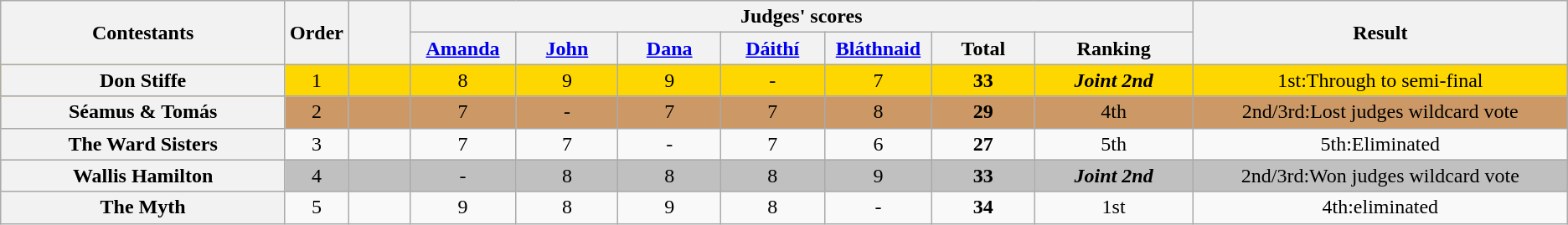<table class="wikitable plainrowheaders" style="text-align:center;">
<tr>
<th style="width:15em;" rowspan="2">Contestants</th>
<th style="width:1em;"  rowspan="2">Order</th>
<th style="width:3em;"  rowspan="2"></th>
<th style="width:38em"  colspan="7">Judges' scores</th>
<th style="width:20em;" rowspan="2">Result</th>
</tr>
<tr>
<th style="width:5em;"><a href='#'>Amanda</a></th>
<th style="width:5em;"><a href='#'>John</a></th>
<th style="width:5em;"><a href='#'>Dana</a></th>
<th style="width:5em;"><a href='#'>Dáithí</a></th>
<th style="width:5em;"><a href='#'>Bláthnaid</a></th>
<th style="width:5em;">Total</th>
<th style="width:8em;">Ranking</th>
</tr>
<tr style="background:gold;">
<th scope="row">Don Stiffe</th>
<td>1</td>
<td></td>
<td>8</td>
<td>9</td>
<td>9</td>
<td>-</td>
<td>7</td>
<td><strong>33</strong></td>
<td><strong><em>Joint 2nd</em></strong></td>
<td>1st:Through to semi-final</td>
</tr>
<tr style="background:#c96;">
<th scope="row">Séamus & Tomás</th>
<td>2</td>
<td></td>
<td>7</td>
<td>-</td>
<td>7</td>
<td>7</td>
<td>8</td>
<td><strong>29</strong></td>
<td>4th</td>
<td>2nd/3rd:Lost judges wildcard vote</td>
</tr>
<tr>
<th scope="row">The Ward Sisters</th>
<td>3</td>
<td></td>
<td>7</td>
<td>7</td>
<td>-</td>
<td>7</td>
<td>6</td>
<td><strong>27</strong></td>
<td>5th</td>
<td>5th:Eliminated</td>
</tr>
<tr style="background:silver;">
<th scope="row">Wallis Hamilton</th>
<td>4</td>
<td></td>
<td>-</td>
<td>8</td>
<td>8</td>
<td>8</td>
<td>9</td>
<td><strong>33</strong></td>
<td><strong><em>Joint 2nd</em></strong></td>
<td>2nd/3rd:Won judges wildcard vote</td>
</tr>
<tr>
<th scope="row">The Myth</th>
<td>5</td>
<td></td>
<td>9</td>
<td>8</td>
<td>9</td>
<td>8</td>
<td>-</td>
<td><strong>34</strong></td>
<td>1st</td>
<td>4th:eliminated</td>
</tr>
</table>
